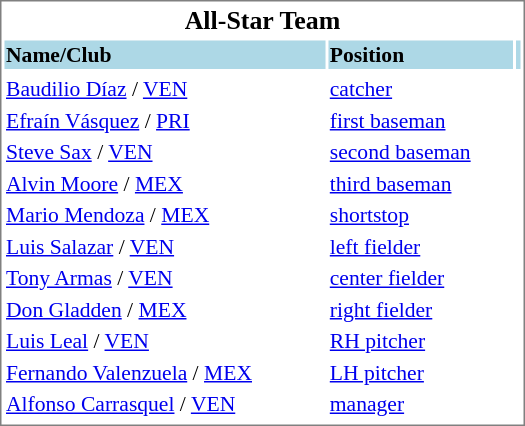<table cellpadding="1" width="350px" style="font-size: 90%; border: 1px solid gray;">
<tr align="center" style="font-size: larger;">
<td colspan=6><strong>All-Star Team</strong></td>
</tr>
<tr style="background:lightblue;">
<td><strong>Name/Club</strong></td>
<td><strong>Position</strong></td>
<td></td>
</tr>
<tr align="center" style="vertical-align: middle;" style="background:lightblue;">
</tr>
<tr>
<td><a href='#'>Baudilio Díaz</a> / <a href='#'>VEN</a></td>
<td><a href='#'>catcher</a></td>
</tr>
<tr>
<td><a href='#'>Efraín Vásquez</a> / <a href='#'>PRI</a></td>
<td><a href='#'>first baseman</a></td>
</tr>
<tr>
<td><a href='#'>Steve Sax</a> / <a href='#'>VEN</a></td>
<td><a href='#'>second baseman</a></td>
</tr>
<tr>
<td><a href='#'>Alvin Moore</a> / <a href='#'>MEX</a></td>
<td><a href='#'>third baseman</a></td>
</tr>
<tr>
<td><a href='#'>Mario Mendoza</a> / <a href='#'>MEX</a></td>
<td><a href='#'>shortstop</a></td>
</tr>
<tr>
<td><a href='#'>Luis Salazar</a> / <a href='#'>VEN</a></td>
<td><a href='#'>left fielder</a></td>
</tr>
<tr>
<td><a href='#'>Tony Armas</a> / <a href='#'>VEN</a></td>
<td><a href='#'>center fielder</a></td>
</tr>
<tr>
<td><a href='#'>Don Gladden</a> / <a href='#'>MEX</a></td>
<td><a href='#'>right fielder</a></td>
</tr>
<tr>
<td><a href='#'>Luis Leal</a> / <a href='#'>VEN</a></td>
<td><a href='#'>RH pitcher</a></td>
</tr>
<tr>
<td><a href='#'>Fernando Valenzuela</a> / <a href='#'>MEX</a></td>
<td><a href='#'>LH pitcher</a></td>
</tr>
<tr>
<td><a href='#'>Alfonso Carrasquel</a> / <a href='#'>VEN</a></td>
<td><a href='#'>manager</a></td>
</tr>
<tr>
</tr>
</table>
